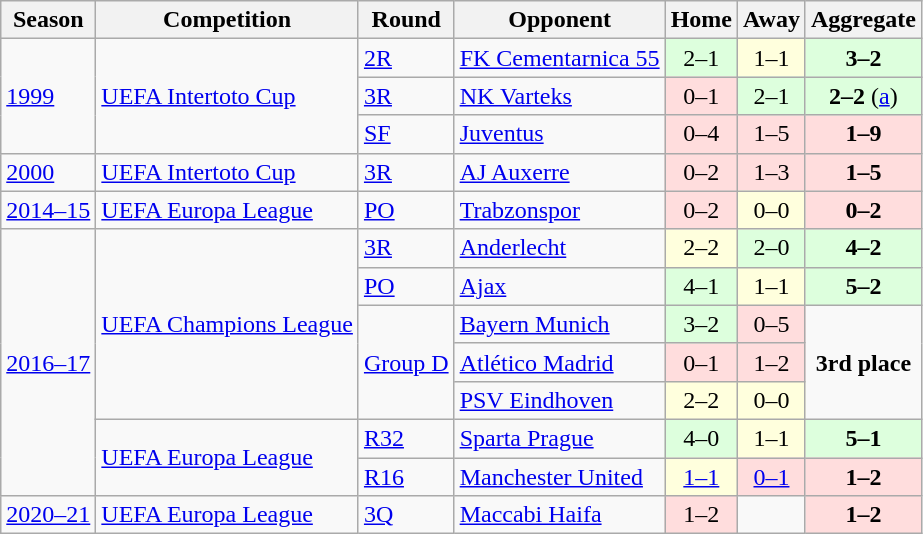<table class="wikitable sortable collapsible collapsed">
<tr>
<th>Season</th>
<th>Competition</th>
<th>Round</th>
<th>Opponent</th>
<th>Home</th>
<th>Away</th>
<th>Aggregate</th>
</tr>
<tr>
<td rowspan="3"><a href='#'>1999</a></td>
<td rowspan="3"><a href='#'>UEFA Intertoto Cup</a></td>
<td><a href='#'>2R</a></td>
<td> <a href='#'>FK Cementarnica 55</a></td>
<td style="background:#ddffdd;text-align:center;">2–1</td>
<td style="background:#ffffdd;text-align:center;">1–1</td>
<td style="background:#ddffdd;text-align:center;"><strong>3–2</strong></td>
</tr>
<tr>
<td><a href='#'>3R</a></td>
<td> <a href='#'>NK Varteks</a></td>
<td style="background:#ffdddd;text-align:center;">0–1</td>
<td style="background:#ddffdd;text-align:center;">2–1</td>
<td style="background:#ddffdd;text-align:center;"><strong>2–2</strong> (<a href='#'>a</a>)</td>
</tr>
<tr>
<td><a href='#'>SF</a></td>
<td> <a href='#'>Juventus</a></td>
<td style="background:#ffdddd;text-align:center;">0–4</td>
<td style="background:#ffdddd;text-align:center;">1–5</td>
<td style="background:#ffdddd;text-align:center;"><strong>1–9</strong></td>
</tr>
<tr>
<td><a href='#'>2000</a></td>
<td><a href='#'>UEFA Intertoto Cup</a></td>
<td><a href='#'>3R</a></td>
<td> <a href='#'>AJ Auxerre</a></td>
<td style="background:#ffdddd;text-align:center;">0–2</td>
<td style="background:#ffdddd;text-align:center;">1–3</td>
<td style="background:#ffdddd;text-align:center;"><strong>1–5</strong></td>
</tr>
<tr>
<td><a href='#'>2014–15</a></td>
<td><a href='#'>UEFA Europa League</a></td>
<td><a href='#'>PO</a></td>
<td> <a href='#'>Trabzonspor</a></td>
<td style="background:#ffdddd;text-align:center;">0–2</td>
<td style="background:#ffffdd;text-align:center;">0–0</td>
<td style="background:#ffdddd;text-align:center;"><strong>0–2</strong></td>
</tr>
<tr>
<td rowspan="7"><a href='#'>2016–17</a></td>
<td rowspan="5"><a href='#'>UEFA Champions League</a></td>
<td><a href='#'>3R</a></td>
<td> <a href='#'>Anderlecht</a></td>
<td style="background:#ffffdd;text-align:center;">2–2</td>
<td style="background:#ddffdd;text-align:center;">2–0</td>
<td style="background:#ddffdd;text-align:center;"><strong>4–2</strong></td>
</tr>
<tr>
<td><a href='#'>PO</a></td>
<td> <a href='#'>Ajax</a></td>
<td style="background:#ddffdd;text-align:center;">4–1</td>
<td style="background:#ffffdd;text-align:center;">1–1</td>
<td style="background:#ddffdd;text-align:center;"><strong>5–2</strong></td>
</tr>
<tr>
<td rowspan="3"><a href='#'>Group D</a></td>
<td> <a href='#'>Bayern Munich</a></td>
<td style="background:#ddffdd;text-align:center;">3–2</td>
<td style="background:#ffdddd;text-align:center;">0–5</td>
<td rowspan=3 align="center"><strong>3rd place</strong></td>
</tr>
<tr>
<td> <a href='#'>Atlético Madrid</a></td>
<td style="background:#ffdddd;text-align:center;">0–1</td>
<td style="background:#ffdddd;text-align:center;">1–2</td>
</tr>
<tr>
<td> <a href='#'>PSV Eindhoven</a></td>
<td style="background:#ffffdd;text-align:center;">2–2</td>
<td style="background:#ffffdd;text-align:center;">0–0</td>
</tr>
<tr>
<td rowspan="2"><a href='#'>UEFA Europa League</a></td>
<td><a href='#'>R32</a></td>
<td> <a href='#'>Sparta Prague</a></td>
<td style="background:#ddffdd;text-align:center;">4–0</td>
<td style="background:#ffffdd;text-align:center;">1–1</td>
<td style="background:#ddffdd;text-align:center;"><strong>5–1</strong></td>
</tr>
<tr>
<td><a href='#'>R16</a></td>
<td> <a href='#'>Manchester United</a></td>
<td style="background:#ffffdd;text-align:center;"><a href='#'>1–1</a></td>
<td style="background:#ffdddd;text-align:center;"><a href='#'>0–1</a></td>
<td style="background:#ffdddd;text-align:center;"><strong>1–2</strong></td>
</tr>
<tr>
<td><a href='#'>2020–21</a></td>
<td><a href='#'>UEFA Europa League</a></td>
<td><a href='#'>3Q</a></td>
<td> <a href='#'>Maccabi Haifa</a></td>
<td style="background:#ffdddd;text-align:center;">1–2</td>
<td></td>
<td style="background:#ffdddd;text-align:center;"><strong>1–2</strong></td>
</tr>
</table>
